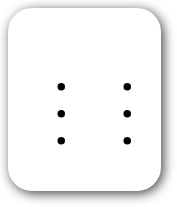<table style=" border-radius:1em; box-shadow: 0.1em 0.1em 0.5em rgba(0,0,0,0.75); background-color: white; border: 1px solid white; padding: 5px;">
<tr style="vertical-align:top;">
<td><br><ul><li></li><li></li><li></li></ul></td>
<td valign="top"><br><ul><li></li><li></li><li></li></ul></td>
</tr>
</table>
